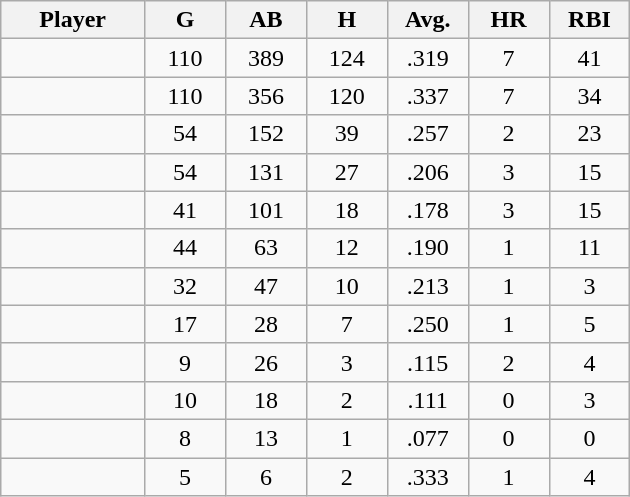<table class="wikitable sortable">
<tr>
<th bgcolor="#DDDDFF" width="16%">Player</th>
<th bgcolor="#DDDDFF" width="9%">G</th>
<th bgcolor="#DDDDFF" width="9%">AB</th>
<th bgcolor="#DDDDFF" width="9%">H</th>
<th bgcolor="#DDDDFF" width="9%">Avg.</th>
<th bgcolor="#DDDDFF" width="9%">HR</th>
<th bgcolor="#DDDDFF" width="9%">RBI</th>
</tr>
<tr align="center">
<td></td>
<td>110</td>
<td>389</td>
<td>124</td>
<td>.319</td>
<td>7</td>
<td>41</td>
</tr>
<tr align=center>
<td></td>
<td>110</td>
<td>356</td>
<td>120</td>
<td>.337</td>
<td>7</td>
<td>34</td>
</tr>
<tr align="center">
<td></td>
<td>54</td>
<td>152</td>
<td>39</td>
<td>.257</td>
<td>2</td>
<td>23</td>
</tr>
<tr align="center">
<td></td>
<td>54</td>
<td>131</td>
<td>27</td>
<td>.206</td>
<td>3</td>
<td>15</td>
</tr>
<tr align="center">
<td></td>
<td>41</td>
<td>101</td>
<td>18</td>
<td>.178</td>
<td>3</td>
<td>15</td>
</tr>
<tr align="center">
<td></td>
<td>44</td>
<td>63</td>
<td>12</td>
<td>.190</td>
<td>1</td>
<td>11</td>
</tr>
<tr align="center">
<td></td>
<td>32</td>
<td>47</td>
<td>10</td>
<td>.213</td>
<td>1</td>
<td>3</td>
</tr>
<tr align="center">
<td></td>
<td>17</td>
<td>28</td>
<td>7</td>
<td>.250</td>
<td>1</td>
<td>5</td>
</tr>
<tr align="center">
<td></td>
<td>9</td>
<td>26</td>
<td>3</td>
<td>.115</td>
<td>2</td>
<td>4</td>
</tr>
<tr align=center>
<td></td>
<td>10</td>
<td>18</td>
<td>2</td>
<td>.111</td>
<td>0</td>
<td>3</td>
</tr>
<tr align="center">
<td></td>
<td>8</td>
<td>13</td>
<td>1</td>
<td>.077</td>
<td>0</td>
<td>0</td>
</tr>
<tr align="center">
<td></td>
<td>5</td>
<td>6</td>
<td>2</td>
<td>.333</td>
<td>1</td>
<td>4</td>
</tr>
</table>
